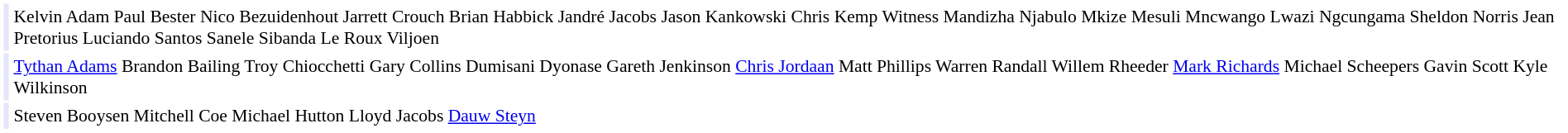<table cellpadding="2" style="border: 1px solid white; font-size:90%;">
<tr>
<td style="text-align:right;" bgcolor="lavender"></td>
<td style="text-align:left;">Kelvin Adam Paul Bester Nico Bezuidenhout Jarrett Crouch Brian Habbick Jandré Jacobs Jason Kankowski Chris Kemp Witness Mandizha Njabulo Mkize Mesuli Mncwango Lwazi Ngcungama Sheldon Norris Jean Pretorius Luciando Santos Sanele Sibanda Le Roux Viljoen</td>
</tr>
<tr>
<td style="text-align:right;" bgcolor="lavender"></td>
<td style="text-align:left;"><a href='#'>Tythan Adams</a> Brandon Bailing Troy Chiocchetti Gary Collins Dumisani Dyonase Gareth Jenkinson <a href='#'>Chris Jordaan</a> Matt Phillips Warren Randall Willem Rheeder <a href='#'>Mark Richards</a> Michael Scheepers Gavin Scott Kyle Wilkinson</td>
</tr>
<tr>
<td style="text-align:right;" bgcolor="lavender"></td>
<td style="text-align:left;">Steven Booysen Mitchell Coe Michael Hutton Lloyd Jacobs <a href='#'>Dauw Steyn</a></td>
</tr>
</table>
